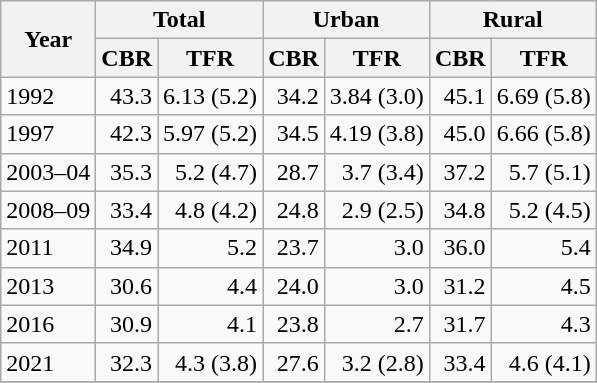<table class="wikitable">
<tr>
<th rowspan=2>Year</th>
<th colspan=2>Total</th>
<th colspan=2>Urban</th>
<th colspan=2>Rural</th>
</tr>
<tr>
<th>CBR</th>
<th>TFR</th>
<th>CBR</th>
<th>TFR</th>
<th>CBR</th>
<th>TFR</th>
</tr>
<tr>
<td>1992</td>
<td style="text-align:right;">43.3</td>
<td style="text-align:right;">6.13 (5.2)</td>
<td style="text-align:right;">34.2</td>
<td style="text-align:right;">3.84 (3.0)</td>
<td style="text-align:right;">45.1</td>
<td style="text-align:right;">6.69 (5.8)</td>
</tr>
<tr>
<td>1997</td>
<td style="text-align:right;">42.3</td>
<td style="text-align:right;">5.97 (5.2)</td>
<td style="text-align:right;">34.5</td>
<td style="text-align:right;">4.19 (3.8)</td>
<td style="text-align:right;">45.0</td>
<td style="text-align:right;">6.66 (5.8)</td>
</tr>
<tr>
<td>2003–04</td>
<td style="text-align:right;">35.3</td>
<td style="text-align:right;">5.2 (4.7)</td>
<td style="text-align:right;">28.7</td>
<td style="text-align:right;">3.7 (3.4)</td>
<td style="text-align:right;">37.2</td>
<td style="text-align:right;">5.7 (5.1)</td>
</tr>
<tr>
<td>2008–09</td>
<td style="text-align:right;">33.4</td>
<td style="text-align:right;">4.8 (4.2)</td>
<td style="text-align:right;">24.8</td>
<td style="text-align:right;">2.9 (2.5)</td>
<td style="text-align:right;">34.8</td>
<td style="text-align:right;">5.2 (4.5)</td>
</tr>
<tr>
<td>2011</td>
<td style="text-align:right;">34.9</td>
<td style="text-align:right;">5.2</td>
<td style="text-align:right;">23.7</td>
<td style="text-align:right;">3.0</td>
<td style="text-align:right;">36.0</td>
<td style="text-align:right;">5.4</td>
</tr>
<tr>
<td>2013</td>
<td style="text-align:right;">30.6</td>
<td style="text-align:right;">4.4</td>
<td style="text-align:right;">24.0</td>
<td style="text-align:right;">3.0</td>
<td style="text-align:right;">31.2</td>
<td style="text-align:right;">4.5</td>
</tr>
<tr>
<td>2016</td>
<td style="text-align:right;">30.9</td>
<td style="text-align:right;">4.1</td>
<td style="text-align:right;">23.8</td>
<td style="text-align:right;">2.7</td>
<td style="text-align:right;">31.7</td>
<td style="text-align:right;">4.3</td>
</tr>
<tr>
<td>2021</td>
<td style="text-align:right;">32.3</td>
<td style="text-align:right;">4.3 (3.8)</td>
<td style="text-align:right;">27.6</td>
<td style="text-align:right;">3.2 (2.8)</td>
<td style="text-align:right;">33.4</td>
<td style="text-align:right;">4.6 (4.1)</td>
</tr>
<tr>
</tr>
</table>
